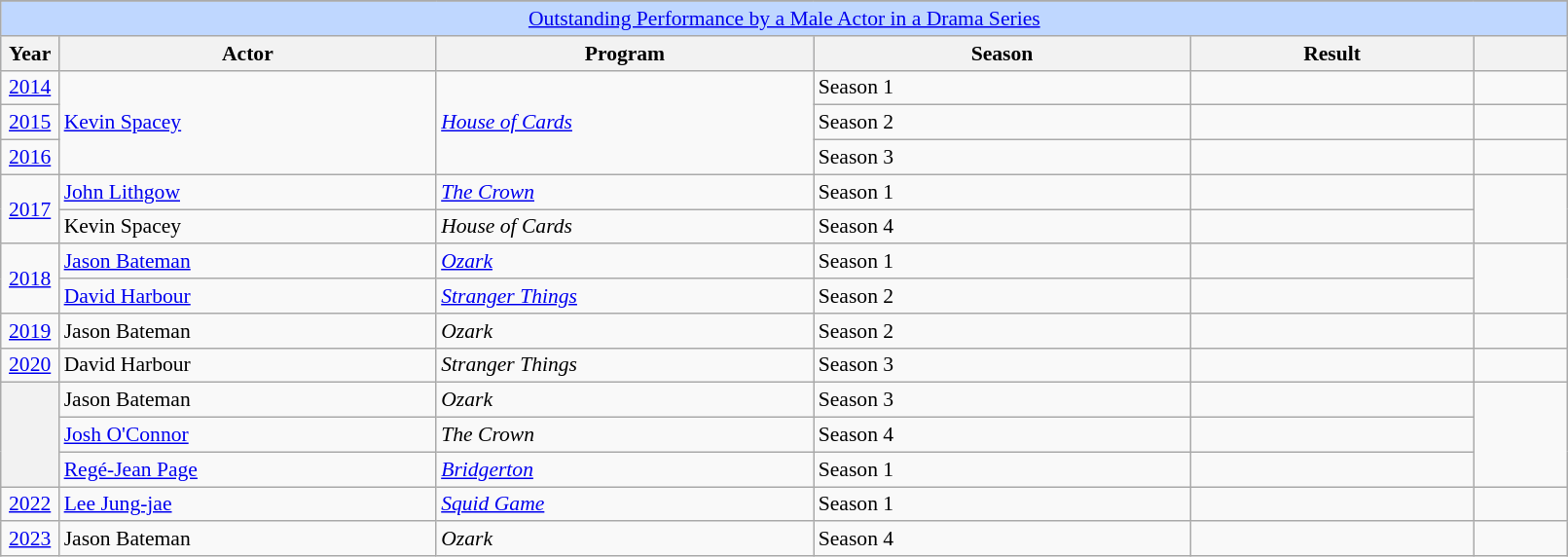<table class="wikitable plainrowheaders" style="font-size: 90%" width=85%>
<tr>
</tr>
<tr ---- bgcolor="#bfd7ff">
<td colspan=6 align=center><a href='#'>Outstanding Performance by a Male Actor in a Drama Series</a></td>
</tr>
<tr ---- bgcolor="#ebf5ff">
<th scope="col" style="width:2%;">Year</th>
<th scope="col" style="width:20%;">Actor</th>
<th scope="col" style="width:20%;">Program</th>
<th scope="col" style="width:20%;">Season</th>
<th scope="col" style="width:15%;">Result</th>
<th scope="col" class="unsortable" style="width:5%;"></th>
</tr>
<tr>
<td style="text-align: center;"><a href='#'>2014</a></td>
<td rowspan="3"><a href='#'>Kevin Spacey</a></td>
<td rowspan="3"><em><a href='#'>House of Cards</a></em></td>
<td>Season 1</td>
<td></td>
<td style="text-align: center;"></td>
</tr>
<tr>
<td style="text-align: center;"><a href='#'>2015</a></td>
<td>Season 2</td>
<td></td>
<td style="text-align: center;"></td>
</tr>
<tr>
<td style="text-align: center;"><a href='#'>2016</a></td>
<td>Season 3</td>
<td></td>
<td style="text-align: center;"></td>
</tr>
<tr>
<td rowspan="2" style="text-align: center;"><a href='#'>2017</a></td>
<td><a href='#'>John Lithgow</a></td>
<td><em><a href='#'>The Crown</a></em></td>
<td>Season 1</td>
<td></td>
<td rowspan="2" style="text-align: center;"></td>
</tr>
<tr>
<td>Kevin Spacey</td>
<td><em>House of Cards</em></td>
<td>Season 4</td>
<td></td>
</tr>
<tr>
<td rowspan="2" style="text-align: center;"><a href='#'>2018</a></td>
<td><a href='#'>Jason Bateman</a></td>
<td><em><a href='#'>Ozark</a></em></td>
<td>Season 1</td>
<td></td>
<td rowspan="2" style="text-align: center;"></td>
</tr>
<tr>
<td><a href='#'>David Harbour</a></td>
<td><em><a href='#'>Stranger Things</a></em></td>
<td>Season 2</td>
<td></td>
</tr>
<tr>
<td style="text-align: center;"><a href='#'>2019</a></td>
<td>Jason Bateman</td>
<td><em>Ozark</em></td>
<td>Season 2</td>
<td></td>
<td></td>
</tr>
<tr>
<td style="text-align: center;"><a href='#'>2020</a></td>
<td>David Harbour</td>
<td><em>Stranger Things</em></td>
<td>Season 3</td>
<td></td>
<td align="center"></td>
</tr>
<tr>
<th scope="row" rowspan="3"></th>
<td>Jason Bateman</td>
<td><em>Ozark</em></td>
<td>Season 3</td>
<td></td>
<td align="center" rowspan="3"></td>
</tr>
<tr>
<td><a href='#'>Josh O'Connor</a></td>
<td><em>The Crown</em></td>
<td>Season 4</td>
<td></td>
</tr>
<tr>
<td><a href='#'>Regé-Jean Page</a></td>
<td><em><a href='#'>Bridgerton</a></em></td>
<td>Season 1</td>
<td></td>
</tr>
<tr>
<td style="text-align: center;"><a href='#'>2022</a></td>
<td><a href='#'>Lee Jung-jae</a></td>
<td><em><a href='#'>Squid Game</a></em></td>
<td>Season 1</td>
<td></td>
<td align="center"></td>
</tr>
<tr>
<td style="text-align: center;"><a href='#'>2023</a></td>
<td>Jason Bateman</td>
<td><em>Ozark</em></td>
<td>Season 4</td>
<td></td>
<td align="center" rowspan="3"></td>
</tr>
</table>
